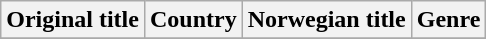<table class="wikitable">
<tr>
<th>Original title</th>
<th>Country</th>
<th>Norwegian title</th>
<th>Genre</th>
</tr>
<tr>
</tr>
</table>
